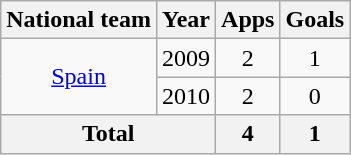<table class="wikitable" style="text-align:center">
<tr>
<th>National team</th>
<th>Year</th>
<th>Apps</th>
<th>Goals</th>
</tr>
<tr>
<td rowspan="2"><a href='#'>Spain</a></td>
<td>2009</td>
<td>2</td>
<td>1</td>
</tr>
<tr>
<td>2010</td>
<td>2</td>
<td>0</td>
</tr>
<tr>
<th colspan="2">Total</th>
<th>4</th>
<th>1</th>
</tr>
</table>
